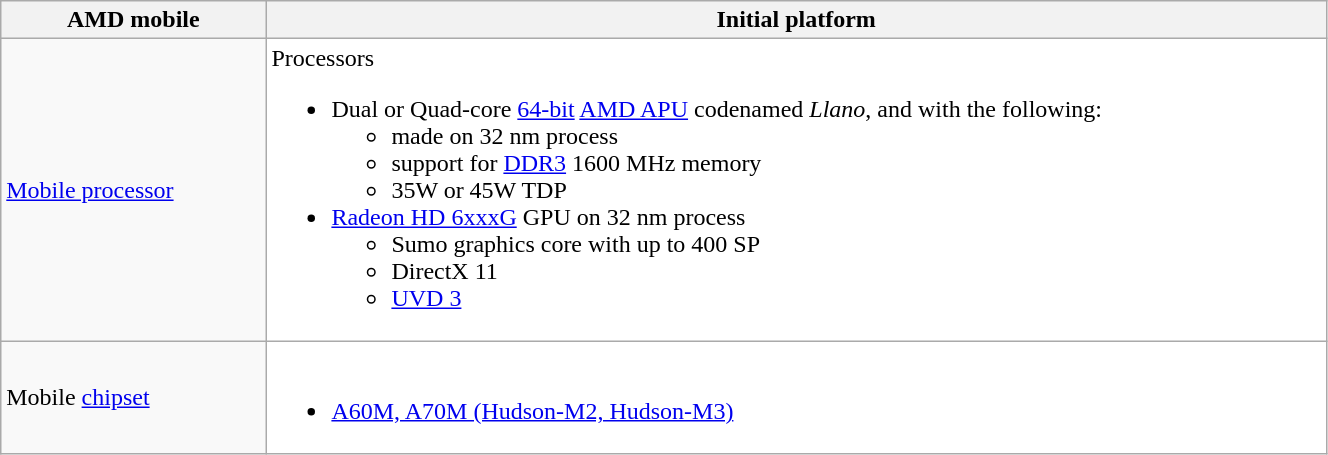<table class="wikitable" width="70%">
<tr>
<th width="20%">AMD mobile</th>
<th>Initial platform</th>
</tr>
<tr>
<td><a href='#'>Mobile processor</a></td>
<td style="background:white">Processors<br><ul><li>Dual or Quad-core <a href='#'>64-bit</a> <a href='#'>AMD APU</a> codenamed <em>Llano</em>, and with the following:<ul><li>made on 32 nm  process</li><li>support for <a href='#'>DDR3</a> 1600 MHz memory</li><li>35W or 45W TDP</li></ul></li><li><a href='#'>Radeon HD 6xxxG</a> GPU on 32 nm process<ul><li>Sumo graphics core with up to 400 SP</li><li>DirectX 11</li><li><a href='#'>UVD 3</a></li></ul></li></ul></td>
</tr>
<tr>
<td>Mobile <a href='#'>chipset</a></td>
<td style="background:white"><br><ul><li><a href='#'>A60M, A70M (Hudson-M2, Hudson-M3)</a></li></ul></td>
</tr>
</table>
